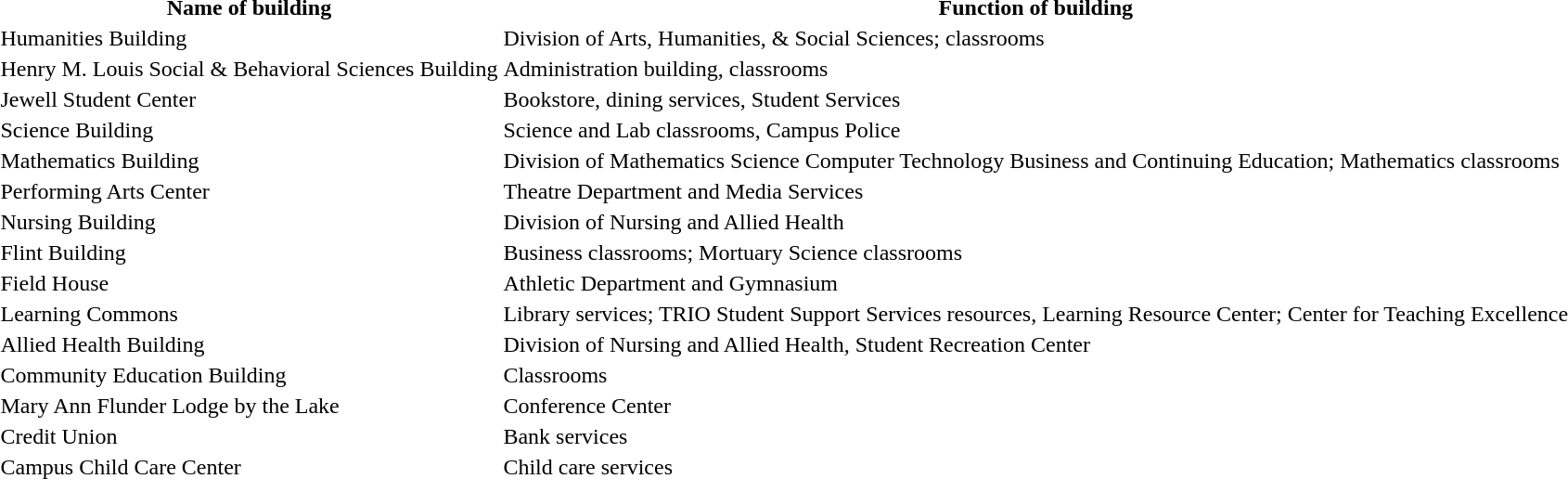<table>
<tr>
<th>Name of building</th>
<th>Function of building</th>
</tr>
<tr>
<td>Humanities Building</td>
<td>Division of Arts, Humanities, & Social Sciences; classrooms</td>
</tr>
<tr>
<td>Henry M. Louis Social & Behavioral Sciences Building</td>
<td>Administration building, classrooms</td>
</tr>
<tr>
<td>Jewell Student Center</td>
<td>Bookstore, dining services, Student Services</td>
</tr>
<tr>
<td>Science Building</td>
<td>Science and Lab classrooms, Campus Police</td>
</tr>
<tr>
<td>Mathematics Building</td>
<td>Division of Mathematics Science Computer Technology Business and Continuing Education; Mathematics classrooms</td>
</tr>
<tr>
<td>Performing Arts Center</td>
<td>Theatre Department and Media Services</td>
</tr>
<tr>
<td>Nursing Building</td>
<td>Division of Nursing and Allied Health</td>
</tr>
<tr>
<td>Flint Building</td>
<td>Business classrooms; Mortuary Science classrooms</td>
</tr>
<tr>
<td>Field House</td>
<td>Athletic Department and Gymnasium</td>
</tr>
<tr>
<td>Learning Commons</td>
<td>Library services; TRIO Student Support Services resources, Learning Resource Center; Center for Teaching Excellence</td>
</tr>
<tr>
<td>Allied Health Building</td>
<td>Division of Nursing and Allied Health, Student Recreation Center</td>
</tr>
<tr>
<td>Community Education Building</td>
<td>Classrooms</td>
</tr>
<tr>
<td>Mary Ann Flunder Lodge by the Lake</td>
<td>Conference Center</td>
</tr>
<tr>
<td>Credit Union</td>
<td>Bank services</td>
</tr>
<tr>
<td>Campus Child Care Center</td>
<td>Child care services</td>
</tr>
</table>
